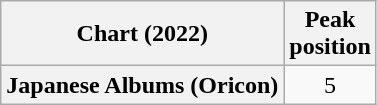<table class="wikitable plainrowheaders" style="text-align:center">
<tr>
<th scope="col">Chart (2022)</th>
<th scope="col">Peak<br>position</th>
</tr>
<tr>
<th scope="row">Japanese Albums (Oricon)</th>
<td>5</td>
</tr>
</table>
